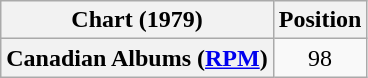<table class="wikitable plainrowheaders" style="text-align:center">
<tr>
<th scope="col">Chart (1979)</th>
<th scope="col">Position</th>
</tr>
<tr>
<th scope="row">Canadian Albums (<a href='#'>RPM</a>)</th>
<td>98</td>
</tr>
</table>
